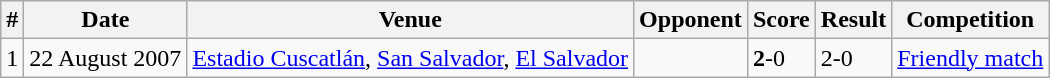<table class="wikitable">
<tr>
<th>#</th>
<th>Date</th>
<th>Venue</th>
<th>Opponent</th>
<th>Score</th>
<th>Result</th>
<th>Competition</th>
</tr>
<tr>
<td>1</td>
<td>22 August 2007</td>
<td><a href='#'>Estadio Cuscatlán</a>, <a href='#'>San Salvador</a>, <a href='#'>El Salvador</a></td>
<td></td>
<td><strong>2</strong>-0</td>
<td>2-0</td>
<td><a href='#'>Friendly match</a></td>
</tr>
</table>
